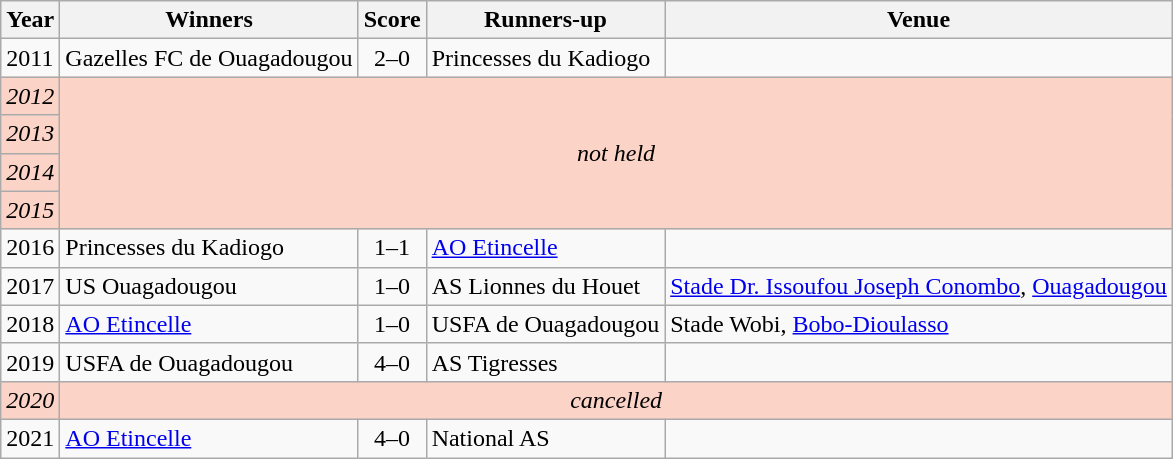<table class="sortable wikitable">
<tr>
<th>Year</th>
<th>Winners</th>
<th>Score</th>
<th>Runners-up</th>
<th>Venue</th>
</tr>
<tr>
<td>2011</td>
<td>Gazelles FC de Ouagadougou</td>
<td align=center>2–0</td>
<td>Princesses du Kadiogo</td>
<td></td>
</tr>
<tr bgcolor=#fcd3c7>
<td><em>2012</em></td>
<td align=center colspan=4 rowspan=4><em>not held</em></td>
</tr>
<tr bgcolor=#fcd3c7>
<td><em>2013</em></td>
</tr>
<tr bgcolor=#fcd3c7>
<td><em>2014</em></td>
</tr>
<tr bgcolor=#fcd3c7>
<td><em>2015</em></td>
</tr>
<tr>
<td>2016</td>
<td>Princesses du Kadiogo</td>
<td align=center>1–1 </td>
<td><a href='#'>AO Etincelle</a></td>
<td></td>
</tr>
<tr>
<td>2017</td>
<td>US Ouagadougou</td>
<td align=center>1–0</td>
<td>AS Lionnes du Houet</td>
<td><a href='#'>Stade Dr. Issoufou Joseph Conombo</a>, <a href='#'>Ouagadougou</a></td>
</tr>
<tr>
<td>2018</td>
<td><a href='#'>AO Etincelle</a></td>
<td align=center>1–0</td>
<td>USFA de Ouagadougou</td>
<td>Stade Wobi, <a href='#'>Bobo-Dioulasso</a></td>
</tr>
<tr>
<td>2019</td>
<td>USFA de Ouagadougou</td>
<td align=center>4–0</td>
<td>AS Tigresses</td>
<td></td>
</tr>
<tr bgcolor=#fcd3c7>
<td><em>2020</em></td>
<td align=center colspan=4><em>cancelled </em></td>
</tr>
<tr>
<td>2021</td>
<td><a href='#'>AO Etincelle</a></td>
<td align=center>4–0</td>
<td>National AS</td>
<td></td>
</tr>
</table>
